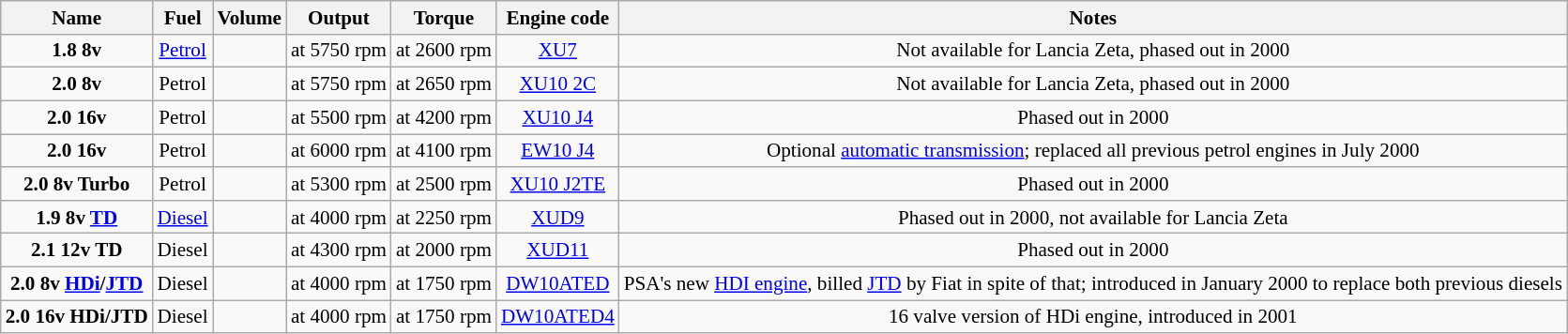<table class="wikitable" style="text-align:center; font-size:88%;">
<tr style="text-align:center; background::#dcdcdc; vertical-align:middle;">
<th>Name</th>
<th>Fuel</th>
<th>Volume</th>
<th>Output</th>
<th>Torque</th>
<th>Engine code</th>
<th>Notes</th>
</tr>
<tr>
<td><strong>1.8 8v</strong></td>
<td><a href='#'>Petrol</a></td>
<td></td>
<td> at 5750 rpm</td>
<td> at 2600 rpm</td>
<td><a href='#'>XU7</a></td>
<td>Not available for Lancia Zeta, phased out in 2000</td>
</tr>
<tr>
<td><strong>2.0 8v</strong></td>
<td>Petrol</td>
<td></td>
<td> at 5750 rpm</td>
<td> at 2650 rpm</td>
<td><a href='#'>XU10 2C</a></td>
<td>Not available for Lancia Zeta, phased out in 2000</td>
</tr>
<tr>
<td><strong>2.0 16v</strong></td>
<td>Petrol</td>
<td></td>
<td> at 5500 rpm</td>
<td> at 4200 rpm</td>
<td><a href='#'>XU10 J4</a></td>
<td>Phased out in 2000</td>
</tr>
<tr>
<td><strong>2.0 16v</strong></td>
<td>Petrol</td>
<td></td>
<td> at 6000 rpm</td>
<td> at 4100 rpm</td>
<td><a href='#'>EW10 J4</a></td>
<td>Optional <a href='#'>automatic transmission</a>; replaced all previous petrol engines in July 2000</td>
</tr>
<tr>
<td><strong>2.0 8v Turbo</strong></td>
<td>Petrol</td>
<td></td>
<td> at 5300 rpm</td>
<td> at 2500 rpm</td>
<td><a href='#'>XU10 J2TE</a></td>
<td>Phased out in 2000</td>
</tr>
<tr>
<td><strong>1.9 8v <a href='#'>TD</a></strong></td>
<td><a href='#'>Diesel</a></td>
<td></td>
<td> at 4000 rpm</td>
<td> at 2250 rpm</td>
<td><a href='#'>XUD9</a></td>
<td>Phased out in 2000, not available for Lancia Zeta</td>
</tr>
<tr>
<td><strong>2.1 12v TD</strong></td>
<td>Diesel</td>
<td></td>
<td> at 4300 rpm</td>
<td> at 2000 rpm</td>
<td><a href='#'>XUD11</a></td>
<td>Phased out in 2000</td>
</tr>
<tr>
<td><strong>2.0 8v <a href='#'>HDi</a>/<a href='#'>JTD</a></strong></td>
<td>Diesel</td>
<td></td>
<td> at 4000 rpm</td>
<td> at 1750 rpm</td>
<td><a href='#'>DW10ATED</a></td>
<td>PSA's new <a href='#'>HDI engine</a>, billed <a href='#'>JTD</a> by Fiat in spite of that; introduced in January 2000 to replace both previous diesels</td>
</tr>
<tr>
<td><strong>2.0 16v HDi/JTD</strong></td>
<td>Diesel</td>
<td></td>
<td> at 4000 rpm</td>
<td> at 1750 rpm</td>
<td><a href='#'>DW10ATED4</a></td>
<td>16 valve version of HDi engine, introduced in 2001</td>
</tr>
</table>
